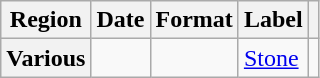<table class="wikitable plainrowheaders">
<tr>
<th scope="col">Region</th>
<th scope="col">Date</th>
<th scope="col">Format</th>
<th scope="col">Label</th>
<th scope="col"></th>
</tr>
<tr>
<th scope="row">Various</th>
<td></td>
<td></td>
<td><a href='#'>Stone</a></td>
<td style="text-align:center"></td>
</tr>
</table>
